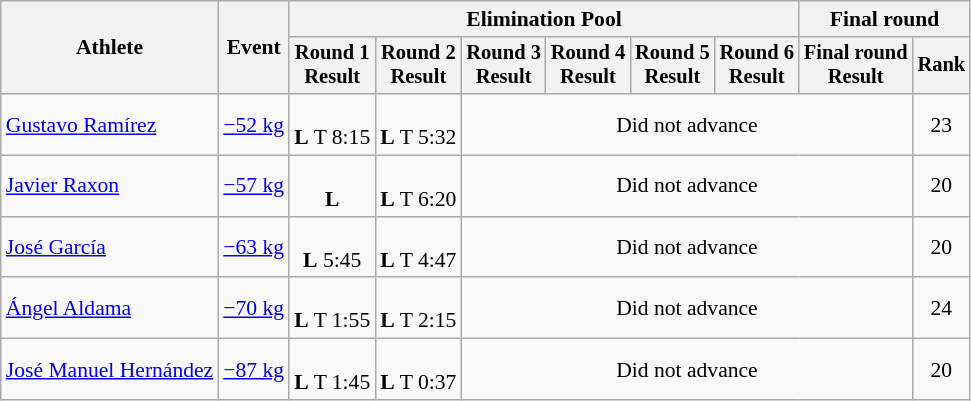<table class="wikitable" style="font-size:90%">
<tr>
<th rowspan="2">Athlete</th>
<th rowspan="2">Event</th>
<th colspan=6>Elimination Pool</th>
<th colspan=2>Final round</th>
</tr>
<tr style="font-size: 95%">
<th>Round 1<br>Result</th>
<th>Round 2<br>Result</th>
<th>Round 3<br>Result</th>
<th>Round 4<br>Result</th>
<th>Round 5<br>Result</th>
<th>Round 6<br>Result</th>
<th>Final round<br>Result</th>
<th>Rank</th>
</tr>
<tr align=center>
<td align=left><a href='#'>Gustavo Ramírez</a></td>
<td align=left><a href='#'>−52 kg</a></td>
<td><br><strong>L</strong> T 8:15</td>
<td><br><strong>L</strong> T 5:32</td>
<td colspan=5>Did not advance</td>
<td>23</td>
</tr>
<tr align=center>
<td align=left><a href='#'>Javier Raxon</a></td>
<td align=left><a href='#'>−57 kg</a></td>
<td><br><strong>L</strong></td>
<td><br><strong>L</strong> T 6:20</td>
<td colspan=5>Did not advance</td>
<td>20</td>
</tr>
<tr align=center>
<td align=left><a href='#'>José García</a></td>
<td align=left><a href='#'>−63 kg</a></td>
<td><br><strong>L</strong> 5:45</td>
<td><br><strong>L</strong> T 4:47</td>
<td colspan=5>Did not advance</td>
<td>20</td>
</tr>
<tr align=center>
<td align=left><a href='#'>Ángel Aldama</a></td>
<td align=left><a href='#'>−70 kg</a></td>
<td><br><strong>L</strong> T 1:55</td>
<td><br><strong>L</strong> T 2:15</td>
<td colspan=5>Did not advance</td>
<td>24</td>
</tr>
<tr align=center>
<td align=left><a href='#'>José Manuel Hernández</a></td>
<td align=left><a href='#'>−87 kg</a></td>
<td><br><strong>L</strong> T 1:45</td>
<td><br><strong>L</strong> T 0:37</td>
<td colspan=5>Did not advance</td>
<td>20</td>
</tr>
</table>
